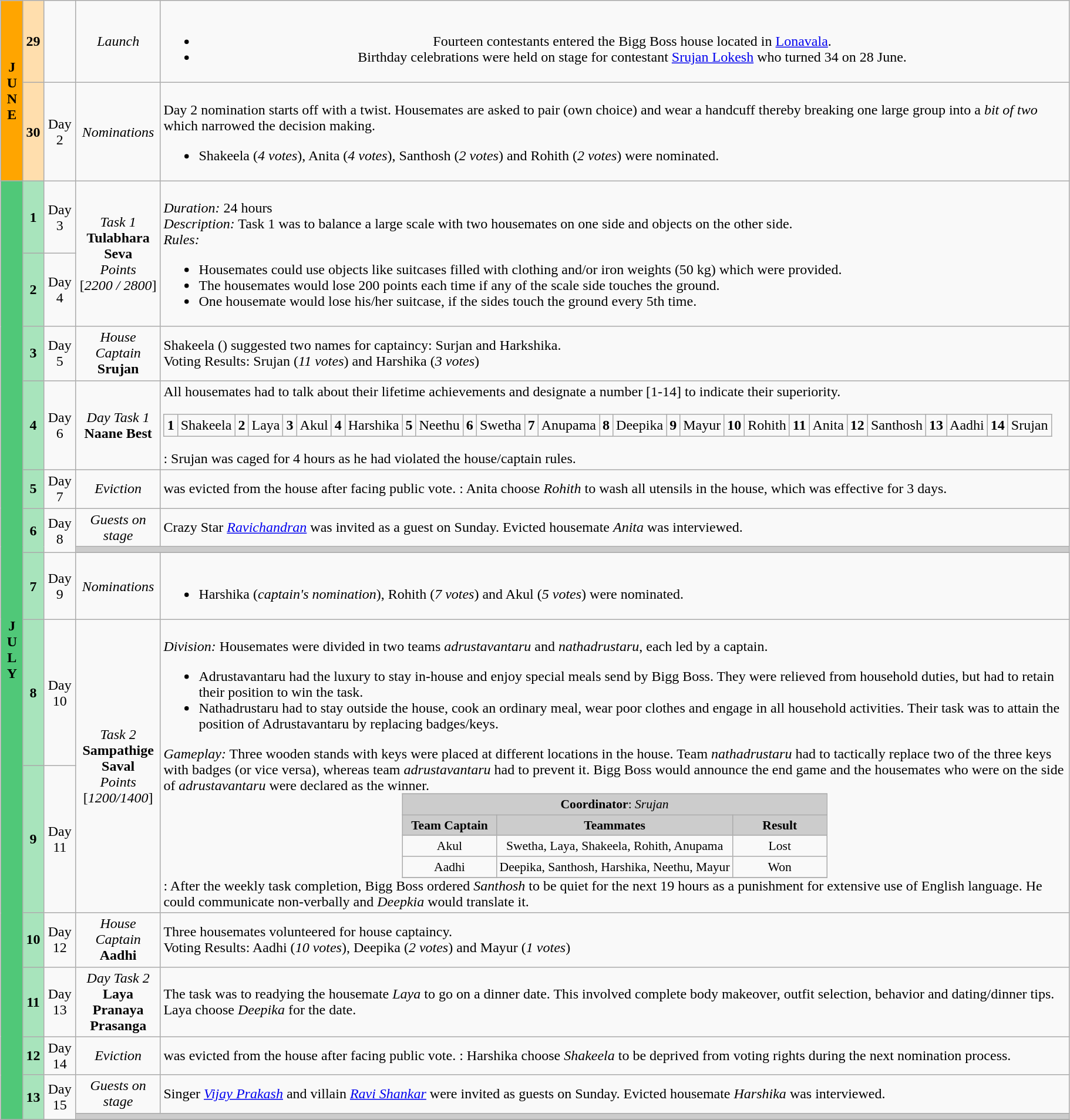<table class="wikitable" style="width: 96%; text-align:center; margin-left: auto; margin-right: auto;">
<tr>
<th rowspan=2 style="background:orange;">J<br>U<br>N<br>E</th>
<td style="background:#ffdead;"><strong>29</strong></td>
<td><strong></strong></td>
<td style="width: 10%;"><em>Launch</em></td>
<td><br><ul><li>Fourteen contestants entered the Bigg Boss house located in <a href='#'>Lonavala</a>.</li><li>Birthday celebrations were held on stage for contestant <a href='#'>Srujan Lokesh</a> who turned 34 on 28 June.</li></ul></td>
</tr>
<tr>
<td style="background:#ffdead;"><strong>30</strong></td>
<td style="width: 4%;">Day 2</td>
<td><em>Nominations</em></td>
<td style="text-align:left;"><br>Day 2 nomination starts off with a twist. Housemates are asked to pair (own choice) and wear a handcuff thereby breaking one large group into a <em>bit of two</em> which narrowed the decision making.<ul><li>Shakeela (<em>4 votes</em>), Anita (<em>4 votes</em>), Santhosh (<em>2 votes</em>) and Rohith (<em>2 votes</em>) were nominated.</li></ul></td>
</tr>
<tr>
<th rowspan=15 style="width: 4%;background:#50c878;">J<br>U<br>L<br>Y</th>
<td style="background:#a8e4bc;"><strong>1</strong></td>
<td>Day 3</td>
<td rowspan=2><em>Task 1</em> <br> <strong>Tulabhara Seva</strong> <br> <em>Points</em> <br> [<em>2200 / 2800</em>]</td>
<td style="text-align:left;" rowspan=2><br><em>Duration:</em> 24 hours<br>
<em>Description:</em> Task 1 was to balance a large scale with two housemates on one side and objects on the other side. <br>
<em>Rules:</em><ul><li>Housemates could use objects like suitcases filled with clothing and/or iron weights (50 kg) which were provided.</li><li>The housemates would lose 200 points each time if any of the scale side touches the ground.</li><li>One housemate would lose his/her suitcase, if the sides touch the ground every 5th time.</li></ul></td>
</tr>
<tr>
<td style="background:#a8e4bc;"><strong>2</strong></td>
<td>Day 4</td>
</tr>
<tr>
<td style="background:#a8e4bc;"><strong>3</strong></td>
<td>Day 5</td>
<td><em>House Captain</em> <br> <strong>Srujan</strong></td>
<td style="text-align:left;">Shakeela () suggested two names for captaincy: Surjan and Harkshika. <br> Voting Results: Srujan (<em>11 votes</em>) and Harshika (<em>3 votes</em>)</td>
</tr>
<tr>
<td style="background:#a8e4bc;"><strong>4</strong></td>
<td>Day 6</td>
<td><em>Day Task 1</em> <br> <strong>Naane Best</strong></td>
<td style="text-align:left;">All housemates had to talk about their lifetime achievements and designate a number [1-14] to indicate their superiority.<br><table class="wikitable" style="text-align:center; width: 70%;">
<tr>
<td style="width:12px;"><strong>1</strong></td>
<td>Shakeela</td>
<td style="width:12px;"><strong>2</strong></td>
<td>Laya</td>
<td style="width:12px;"><strong>3</strong></td>
<td>Akul</td>
<td style="width:12px;"><strong>4</strong></td>
<td>Harshika</td>
<td style="width:12px;"><strong>5</strong></td>
<td>Neethu</td>
<td style="width:12px;"><strong>6</strong></td>
<td>Swetha</td>
<td style="width:12px;"><strong>7</strong></td>
<td>Anupama</td>
<td style="width:12px;"><strong>8</strong></td>
<td>Deepika</td>
<td style="width:12px;"><strong>9</strong></td>
<td>Mayur</td>
<td style="width:12px;"><strong>10</strong></td>
<td>Rohith</td>
<td style="width:12px;"><strong>11</strong></td>
<td>Anita</td>
<td style="width:12px;"><strong>12</strong></td>
<td>Santhosh</td>
<td style="width:12px;"><strong>13</strong></td>
<td>Aadhi</td>
<td style="width:12px;"><strong>14</strong></td>
<td>Srujan</td>
</tr>
</table>
 : Srujan was caged for 4 hours as he had violated the house/captain rules.</td>
</tr>
<tr>
<td style="background:#a8e4bc;"><strong>5</strong></td>
<td>Day 7</td>
<td><em>Eviction</em></td>
<td style="text-align:left;"> was evicted from the house after facing public vote. : Anita choose <em>Rohith</em> to wash all utensils in the house, which was effective for 3 days.</td>
</tr>
<tr>
<td rowspan=2; style="background:#a8e4bc;"><strong>6</strong></td>
<td rowspan=2;>Day 8</td>
<td><em>Guests on stage</em></td>
<td style="text-align:left;">Crazy Star <em><a href='#'>Ravichandran</a></em> was invited as a guest on Sunday. Evicted housemate <em>Anita</em> was interviewed.</td>
</tr>
<tr>
<th style="background:#ccc;" colspan="2"></th>
</tr>
<tr>
<td style="background:#a8e4bc;"><strong>7</strong></td>
<td>Day 9</td>
<td rowspan=1><em>Nominations</em></td>
<td style="text-align:left;" rowspan=1><br><ul><li>Harshika (<em>captain's nomination</em>), Rohith (<em>7 votes</em>) and Akul (<em>5 votes</em>) were nominated.</li></ul></td>
</tr>
<tr>
<td style="background:#a8e4bc;"><strong>8</strong></td>
<td>Day 10</td>
<td rowspan=2><em>Task 2</em> <br> <strong>Sampathige Saval</strong> <br> <em>Points</em> <br> [<em>1200/1400</em>]</td>
<td style="text-align:left;" rowspan=2><br><em>Division:</em> Housemates were divided in two teams <em>adrustavantaru</em> and <em>nathadrustaru</em>, each led by a captain.<ul><li>Adrustavantaru had the luxury to stay in-house and enjoy special meals send by Bigg Boss. They were relieved from household duties, but had to retain their position to win the task.</li><li>Nathadrustaru had to stay outside the house, cook an ordinary meal, wear poor clothes and engage in all household activities. Their task was to attain the position of Adrustavantaru by replacing badges/keys.</li></ul><em>Gameplay:</em> Three wooden stands with keys were placed at different locations in the house. Team <em>nathadrustaru</em> had to tactically replace two of the three keys with badges (or vice versa), whereas team <em>adrustavantaru</em> had to prevent it. Bigg Boss would announce the end game and the housemates who were on the side of <em>adrustavantaru</em> were declared as the winner.<table class="wikitable " style="text-align: center; white-space:nowrap; margin:auto; font-size:90%;">
<tr>
<td style="background:#ccc; color:black;" colspan="3"><strong>Coordinator</strong>: <em>Srujan</em></td>
</tr>
<tr>
<th scope="col" width="100" style="background:#ccc; color:black;">Team Captain</th>
<th scope="col" width="100" style="background:#ccc; color:black;">Teammates</th>
<th scope="col" width="100" style="background:#ccc; color:black;">Result</th>
</tr>
<tr>
<td>Akul</td>
<td>Swetha, Laya, Shakeela, Rohith, Anupama</td>
<td>Lost</td>
</tr>
<tr>
<td>Aadhi</td>
<td>Deepika, Santhosh, Harshika, Neethu, Mayur</td>
<td>Won</td>
</tr>
<tr>
</tr>
</table>
 : After the weekly task completion, Bigg Boss ordered <em>Santhosh</em> to be quiet for the next 19 hours as a punishment for extensive use of English language. He could communicate non-verbally and <em>Deepkia</em> would translate it.</td>
</tr>
<tr>
<td style="background:#a8e4bc;"><strong>9</strong></td>
<td>Day 11</td>
</tr>
<tr>
<td style="background:#a8e4bc;"><strong>10</strong></td>
<td>Day 12</td>
<td><em>House Captain</em> <br> <strong>Aadhi</strong></td>
<td style="text-align:left;">Three housemates volunteered for house captaincy. <br> Voting Results: Aadhi (<em>10 votes</em>), Deepika (<em>2 votes</em>) and Mayur (<em>1 votes</em>)</td>
</tr>
<tr>
<td style="background:#a8e4bc;"><strong>11</strong></td>
<td>Day 13</td>
<td><em>Day Task 2</em> <br> <strong>Laya Pranaya Prasanga</strong></td>
<td style="text-align:left;">The task was to readying the housemate <em>Laya</em> to go on a dinner date.  This involved complete body makeover, outfit selection, behavior and dating/dinner tips. Laya choose <em>Deepika</em> for the date.</td>
</tr>
<tr>
<td style="background:#a8e4bc;"><strong>12</strong></td>
<td>Day 14</td>
<td><em>Eviction</em></td>
<td style="text-align:left;"> was evicted from the house after facing public vote. : Harshika choose <em>Shakeela</em> to be deprived from voting rights during the next nomination process.</td>
</tr>
<tr>
<td rowspan=2; style="background:#a8e4bc;"><strong>13</strong></td>
<td rowspan=2;>Day 15</td>
<td><em>Guests on stage</em></td>
<td style="text-align:left;">Singer <em><a href='#'>Vijay Prakash</a></em> and villain <em><a href='#'>Ravi Shankar</a></em> were invited as guests on Sunday. Evicted housemate <em>Harshika</em> was interviewed.</td>
</tr>
<tr>
<th style="background:#ccc;" colspan="2"></th>
</tr>
<tr>
</tr>
</table>
